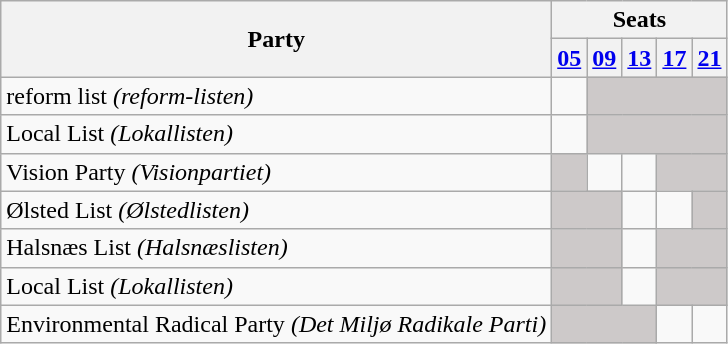<table class="wikitable">
<tr>
<th rowspan=2>Party</th>
<th colspan=11>Seats</th>
</tr>
<tr>
<th><a href='#'>05</a></th>
<th><a href='#'>09</a></th>
<th><a href='#'>13</a></th>
<th><a href='#'>17</a></th>
<th><a href='#'>21</a></th>
</tr>
<tr>
<td>reform list <em>(reform-listen)</em></td>
<td></td>
<td style="background:#CDC9C9;" colspan=4></td>
</tr>
<tr>
<td>Local List <em>(Lokallisten)</em></td>
<td></td>
<td style="background:#CDC9C9;" colspan=4></td>
</tr>
<tr>
<td>Vision Party <em>(Visionpartiet)</em></td>
<td style="background:#CDC9C9;"></td>
<td></td>
<td></td>
<td style="background:#CDC9C9;" colspan=2></td>
</tr>
<tr>
<td>Ølsted List <em>(Ølstedlisten)</em></td>
<td style="background:#CDC9C9;" colspan=2></td>
<td></td>
<td></td>
<td style="background:#CDC9C9;"></td>
</tr>
<tr>
<td>Halsnæs List <em>(Halsnæslisten)</em></td>
<td style="background:#CDC9C9;" colspan=2></td>
<td></td>
<td style="background:#CDC9C9;" colspan=2></td>
</tr>
<tr>
<td>Local List <em>(Lokallisten)</em></td>
<td style="background:#CDC9C9;" colspan=2></td>
<td></td>
<td style="background:#CDC9C9;" colspan=2></td>
</tr>
<tr>
<td>Environmental Radical Party <em>(Det Miljø Radikale Parti)</em></td>
<td style="background:#CDC9C9;" colspan="3"></td>
<td></td>
<td></td>
</tr>
</table>
